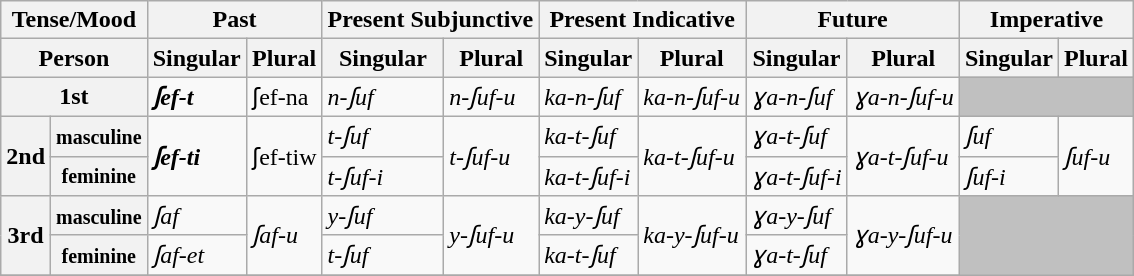<table class="wikitable">
<tr>
<th colspan=2>Tense/Mood</th>
<th colspan=2>Past</th>
<th colspan=2>Present Subjunctive</th>
<th colspan=2>Present Indicative</th>
<th colspan=2>Future</th>
<th colspan=2>Imperative</th>
</tr>
<tr>
<th colspan=2>Person</th>
<th>Singular</th>
<th>Plural</th>
<th>Singular</th>
<th>Plural</th>
<th>Singular</th>
<th>Plural</th>
<th>Singular</th>
<th>Plural</th>
<th>Singular</th>
<th>Plural</th>
</tr>
<tr>
<th colspan=2>1st</th>
<td><strong><em>ʃef<strong>-t<em></td>
<td></em></strong>ʃef</strong>-na</em></td>
<td><em>n-ʃuf</em></td>
<td><em>n-ʃuf-u</em></td>
<td><em>ka-n-ʃuf</em></td>
<td><em>ka-n-ʃuf-u</em></td>
<td><em>ɣa-n-ʃuf</em></td>
<td><em>ɣa-n-ʃuf-u</em></td>
<td colspan=2 style=background:silver></td>
</tr>
<tr>
<th rowspan=2>2nd</th>
<th><small>masculine</small></th>
<td rowspan=2><strong><em>ʃef<strong>-ti<em></td>
<td rowspan=2></em></strong>ʃef</strong>-tiw</em></td>
<td><em>t-ʃuf</em></td>
<td rowspan=2><em>t-ʃuf-u</em></td>
<td><em>ka-t-ʃuf</em></td>
<td rowspan=2><em>ka-t-ʃuf-u</em></td>
<td><em>ɣa-t-ʃuf</em></td>
<td rowspan=2><em>ɣa-t-ʃuf-u</em></td>
<td><em>ʃuf</em></td>
<td rowspan=2><em>ʃuf-u</em></td>
</tr>
<tr>
<th><small>feminine</small></th>
<td><em>t-ʃuf-i</em></td>
<td><em>ka-t-ʃuf-i</em></td>
<td><em>ɣa-t-ʃuf-i</em></td>
<td><em>ʃuf-i</em></td>
</tr>
<tr>
<th rowspan=2>3rd</th>
<th><small>masculine</small></th>
<td><em>ʃaf</em></td>
<td rowspan=2><em>ʃaf-u</em></td>
<td><em>y-ʃuf</em></td>
<td rowspan=2><em>y-ʃuf-u</em></td>
<td><em>ka-y-ʃuf</em></td>
<td rowspan=2><em>ka-y-ʃuf-u</em></td>
<td><em>ɣa-y-ʃuf</em></td>
<td rowspan=2><em>ɣa-y-ʃuf-u</em></td>
<td rowspan=2 colspan=2 style=background:silver></td>
</tr>
<tr>
<th><small>feminine</small></th>
<td><em>ʃaf-et</em></td>
<td><em>t-ʃuf</em></td>
<td><em>ka-t-ʃuf</em></td>
<td><em>ɣa-t-ʃuf</em></td>
</tr>
<tr>
</tr>
</table>
